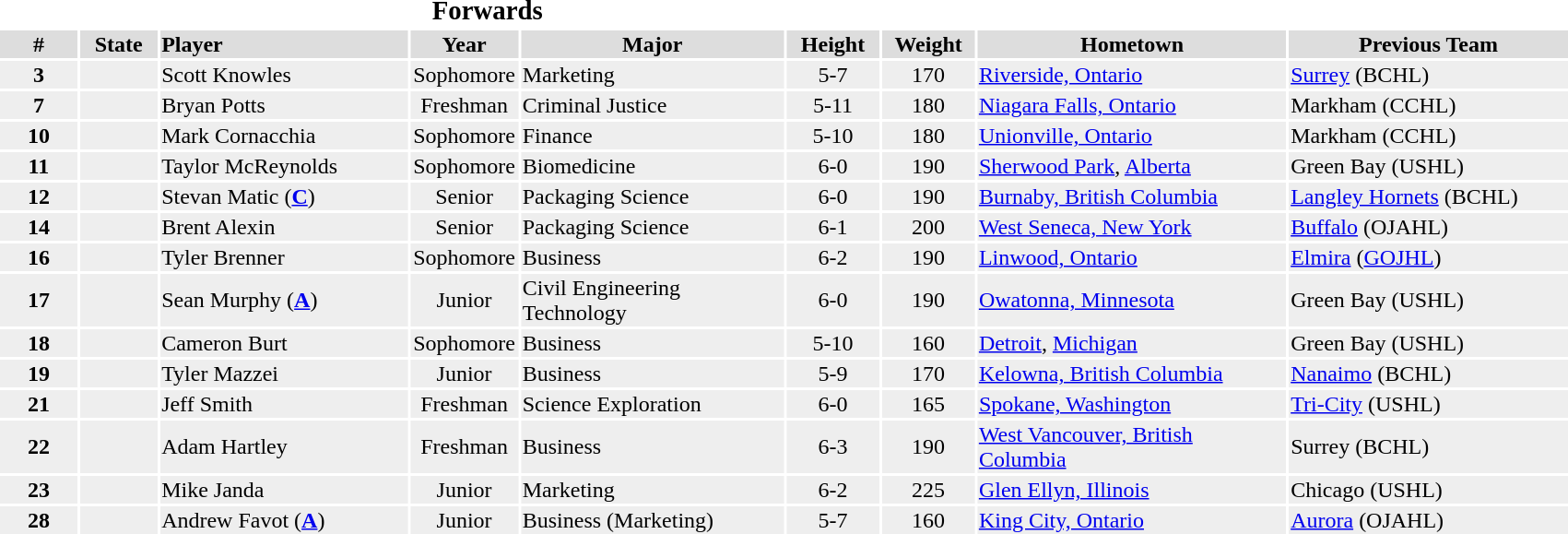<table width=90%>
<tr>
<th colspan=7  style="text-align:center"><big>Forwards</big></th>
</tr>
<tr bgcolor="#dddddd">
<th width=5%>#</th>
<th width=5%>State</th>
<td align=left!!width=16%><strong>Player</strong></td>
<th width=7%>Year</th>
<th width=17%>Major</th>
<th width=6%>Height</th>
<th width=6%>Weight</th>
<th width=20%>Hometown</th>
<th width=18%>Previous Team</th>
</tr>
<tr bgcolor="#eeeeee">
<td align=center><strong>3</strong></td>
<td align=center></td>
<td>Scott Knowles</td>
<td align=center>Sophomore</td>
<td>Marketing</td>
<td align=center>5-7</td>
<td align=center>170</td>
<td><a href='#'>Riverside, Ontario</a></td>
<td><a href='#'>Surrey</a> (BCHL)</td>
</tr>
<tr bgcolor="#eeeeee">
<td align=center><strong>7</strong></td>
<td align=center></td>
<td>Bryan Potts</td>
<td align=center>Freshman</td>
<td>Criminal Justice</td>
<td align=center>5-11</td>
<td align=center>180</td>
<td><a href='#'>Niagara Falls, Ontario</a></td>
<td>Markham (CCHL)</td>
</tr>
<tr bgcolor="#eeeeee">
<td align=center><strong>10</strong></td>
<td align=center></td>
<td>Mark Cornacchia</td>
<td align=center>Sophomore</td>
<td>Finance</td>
<td align=center>5-10</td>
<td align=center>180</td>
<td><a href='#'>Unionville, Ontario</a></td>
<td>Markham (CCHL)</td>
</tr>
<tr bgcolor="#eeeeee">
<td align=center><strong>11</strong></td>
<td align=center></td>
<td>Taylor McReynolds</td>
<td align=center>Sophomore</td>
<td>Biomedicine</td>
<td align=center>6-0</td>
<td align=center>190</td>
<td><a href='#'>Sherwood Park</a>, <a href='#'>Alberta</a></td>
<td>Green Bay (USHL)</td>
</tr>
<tr bgcolor="#eeeeee">
<td align=center><strong>12</strong></td>
<td align=center></td>
<td>Stevan Matic (<strong><a href='#'>C</a></strong>)</td>
<td align=center>Senior</td>
<td>Packaging Science</td>
<td align=center>6-0</td>
<td align=center>190</td>
<td><a href='#'>Burnaby, British Columbia</a></td>
<td><a href='#'>Langley Hornets</a> (BCHL)</td>
</tr>
<tr bgcolor="#eeeeee">
<td align=center><strong>14</strong></td>
<td align=center></td>
<td>Brent Alexin</td>
<td align=center>Senior</td>
<td>Packaging Science</td>
<td align=center>6-1</td>
<td align=center>200</td>
<td><a href='#'>West Seneca, New York</a></td>
<td><a href='#'>Buffalo</a> (OJAHL)</td>
</tr>
<tr bgcolor="#eeeeee">
<td align=center><strong>16</strong></td>
<td align=center></td>
<td>Tyler Brenner</td>
<td align=center>Sophomore</td>
<td>Business</td>
<td align=center>6-2</td>
<td align=center>190</td>
<td><a href='#'>Linwood, Ontario</a></td>
<td><a href='#'>Elmira</a> (<a href='#'>GOJHL</a>)</td>
</tr>
<tr bgcolor="#eeeeee">
<td align=center><strong>17</strong></td>
<td align=center></td>
<td>Sean Murphy (<strong><a href='#'>A</a></strong>)</td>
<td align=center>Junior</td>
<td>Civil Engineering Technology</td>
<td align=center>6-0</td>
<td align=center>190</td>
<td><a href='#'>Owatonna, Minnesota</a></td>
<td>Green Bay (USHL)</td>
</tr>
<tr bgcolor="#eeeeee">
<td align=center><strong>18</strong></td>
<td align=center></td>
<td>Cameron Burt</td>
<td align=center>Sophomore</td>
<td>Business</td>
<td align=center>5-10</td>
<td align=center>160</td>
<td><a href='#'>Detroit</a>, <a href='#'>Michigan</a></td>
<td>Green Bay (USHL)</td>
</tr>
<tr bgcolor="#eeeeee">
<td align=center><strong>19</strong></td>
<td align=center></td>
<td>Tyler Mazzei</td>
<td align=center>Junior</td>
<td>Business</td>
<td align=center>5-9</td>
<td align=center>170</td>
<td><a href='#'>Kelowna, British Columbia</a></td>
<td><a href='#'>Nanaimo</a> (BCHL)</td>
</tr>
<tr bgcolor="#eeeeee">
<td align=center><strong>21</strong></td>
<td align=center></td>
<td>Jeff Smith</td>
<td align=center>Freshman</td>
<td>Science Exploration</td>
<td align=center>6-0</td>
<td align=center>165</td>
<td><a href='#'>Spokane, Washington</a></td>
<td><a href='#'>Tri-City</a> (USHL)</td>
</tr>
<tr bgcolor="#eeeeee">
<td align=center><strong>22</strong></td>
<td align=center></td>
<td>Adam Hartley</td>
<td align=center>Freshman</td>
<td>Business</td>
<td align=center>6-3</td>
<td align=center>190</td>
<td><a href='#'>West Vancouver, British Columbia</a></td>
<td>Surrey (BCHL)</td>
</tr>
<tr bgcolor="#eeeeee">
<td align=center><strong>23</strong></td>
<td align=center></td>
<td>Mike Janda</td>
<td align=center>Junior</td>
<td>Marketing</td>
<td align=center>6-2</td>
<td align=center>225</td>
<td><a href='#'>Glen Ellyn, Illinois</a></td>
<td>Chicago (USHL)</td>
</tr>
<tr bgcolor="#eeeeee">
<td align=center><strong>28</strong></td>
<td align=center></td>
<td>Andrew Favot (<strong><a href='#'>A</a></strong>)</td>
<td align=center>Junior</td>
<td>Business (Marketing)</td>
<td align=center>5-7</td>
<td align=center>160</td>
<td><a href='#'>King City, Ontario</a></td>
<td><a href='#'>Aurora</a> (OJAHL)</td>
</tr>
</table>
